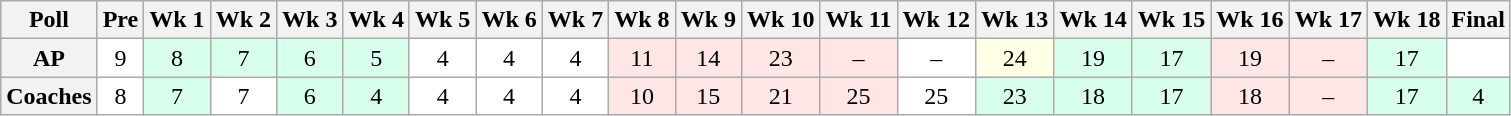<table class="wikitable" style="white-space:nowrap;">
<tr>
<th>Poll</th>
<th>Pre</th>
<th>Wk 1</th>
<th>Wk 2</th>
<th>Wk 3</th>
<th>Wk 4</th>
<th>Wk 5</th>
<th>Wk 6</th>
<th>Wk 7</th>
<th>Wk 8</th>
<th>Wk 9</th>
<th>Wk 10</th>
<th>Wk 11</th>
<th>Wk 12</th>
<th>Wk 13</th>
<th>Wk 14</th>
<th>Wk 15</th>
<th>Wk 16</th>
<th>Wk 17</th>
<th>Wk 18</th>
<th>Final</th>
</tr>
<tr style="text-align:center;">
<th>AP</th>
<td style="background:#FFF;">9</td>
<td style="background:#D8FFEB;">8</td>
<td style="background:#D8FFEB;">7</td>
<td style="background:#D8FFEB;">6</td>
<td style="background:#D8FFEB;">5</td>
<td style="background:#FFF;">4</td>
<td style="background:#FFF;">4</td>
<td style="background:#FFF;">4</td>
<td style="background:#FFE6E6;">11</td>
<td style="background:#FFE6E6;">14</td>
<td style="background:#FFE6E6;">23</td>
<td style="background:#FFE6E6;">–</td>
<td style="background:#FFF;">–</td>
<td style="background:#FFFFE6;">24</td>
<td style="background:#D8FFEB;">19</td>
<td style="background:#D8FFEB;">17</td>
<td style="background:#FFE6E6;">19</td>
<td style="background:#FFE6E6;">–</td>
<td style="background:#D8FFEB;">17</td>
<td style="background:#FFF;"></td>
</tr>
<tr style="text-align:center;">
<th>Coaches</th>
<td style="background:#FFF;">8</td>
<td style="background:#D8FFEB;">7</td>
<td style="background:#FFF;">7</td>
<td style="background:#D8FFEB;">6</td>
<td style="background:#D8FFEB;">4</td>
<td style="background:#FFF;">4</td>
<td style="background:#FFF;">4</td>
<td style="background:#FFF;">4</td>
<td style="background:#FFE6E6;">10</td>
<td style="background:#FFE6E6;">15</td>
<td style="background:#FFE6E6;">21</td>
<td style="background:#FFE6E6;">25</td>
<td style="background:#FFF;">25</td>
<td style="background:#D8FFEB;">23</td>
<td style="background:#D8FFEB;">18</td>
<td style="background:#D8FFEB;">17</td>
<td style="background:#FFE6E6;">18</td>
<td style="background:#FFE6E6;">–</td>
<td style="background:#D8FFEB;">17</td>
<td style="background:#D8FFEB;">4</td>
</tr>
</table>
